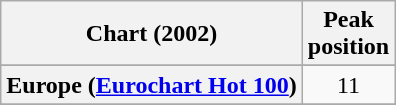<table class="wikitable sortable plainrowheaders" style="text-align:center">
<tr>
<th scope="col">Chart (2002)</th>
<th scope="col">Peak<br>position</th>
</tr>
<tr>
</tr>
<tr>
<th scope="row">Europe (<a href='#'>Eurochart Hot 100</a>)</th>
<td>11</td>
</tr>
<tr>
</tr>
<tr>
</tr>
<tr>
</tr>
</table>
